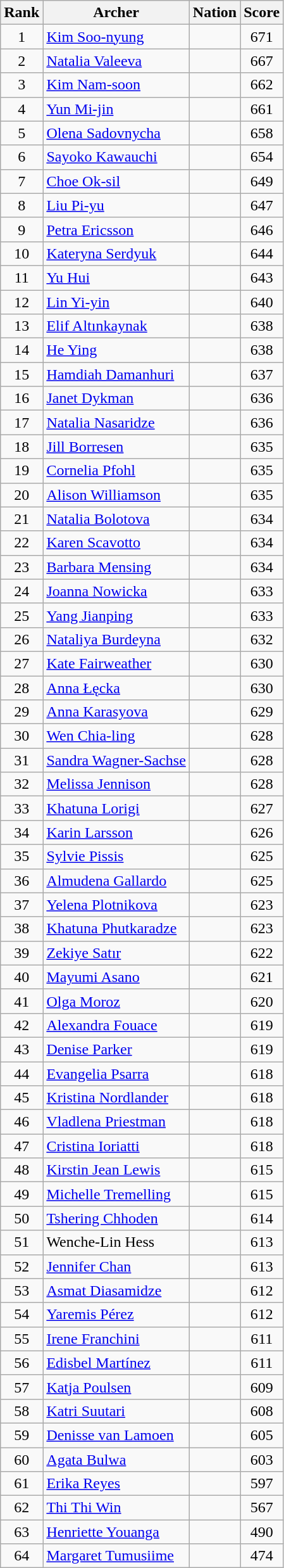<table class="wikitable sortable" style="text-align:center">
<tr>
<th>Rank</th>
<th>Archer</th>
<th>Nation</th>
<th>Score</th>
</tr>
<tr>
<td>1</td>
<td align=left><a href='#'>Kim Soo-nyung</a></td>
<td align=left></td>
<td>671</td>
</tr>
<tr>
<td>2</td>
<td align=left><a href='#'>Natalia Valeeva</a></td>
<td align=left></td>
<td>667</td>
</tr>
<tr>
<td>3</td>
<td align=left><a href='#'>Kim Nam-soon</a></td>
<td align=left></td>
<td>662</td>
</tr>
<tr>
<td>4</td>
<td align=left><a href='#'>Yun Mi-jin</a></td>
<td align=left></td>
<td>661</td>
</tr>
<tr>
<td>5</td>
<td align=left><a href='#'>Olena Sadovnycha</a></td>
<td align=left></td>
<td>658</td>
</tr>
<tr>
<td>6</td>
<td align=left><a href='#'>Sayoko Kawauchi</a></td>
<td align=left></td>
<td>654</td>
</tr>
<tr>
<td>7</td>
<td align=left><a href='#'>Choe Ok-sil</a></td>
<td align=left></td>
<td>649</td>
</tr>
<tr>
<td>8</td>
<td align=left><a href='#'>Liu Pi-yu</a></td>
<td align=left></td>
<td>647</td>
</tr>
<tr>
<td>9</td>
<td align=left><a href='#'>Petra Ericsson</a></td>
<td align=left></td>
<td>646</td>
</tr>
<tr>
<td>10</td>
<td align=left><a href='#'>Kateryna Serdyuk</a></td>
<td align=left></td>
<td>644</td>
</tr>
<tr>
<td>11</td>
<td align=left><a href='#'>Yu Hui</a></td>
<td align=left></td>
<td>643</td>
</tr>
<tr>
<td>12</td>
<td align=left><a href='#'>Lin Yi-yin</a></td>
<td align=left></td>
<td>640</td>
</tr>
<tr>
<td>13</td>
<td align=left><a href='#'>Elif Altınkaynak</a></td>
<td align=left></td>
<td>638</td>
</tr>
<tr>
<td>14</td>
<td align=left><a href='#'>He Ying</a></td>
<td align=left></td>
<td>638</td>
</tr>
<tr>
<td>15</td>
<td align=left><a href='#'>Hamdiah Damanhuri</a></td>
<td align=left></td>
<td>637</td>
</tr>
<tr>
<td>16</td>
<td align=left><a href='#'>Janet Dykman</a></td>
<td align=left></td>
<td>636</td>
</tr>
<tr>
<td>17</td>
<td align=left><a href='#'>Natalia Nasaridze</a></td>
<td align=left></td>
<td>636</td>
</tr>
<tr>
<td>18</td>
<td align=left><a href='#'>Jill Borresen</a></td>
<td align=left></td>
<td>635</td>
</tr>
<tr>
<td>19</td>
<td align=left><a href='#'>Cornelia Pfohl</a></td>
<td align=left></td>
<td>635</td>
</tr>
<tr>
<td>20</td>
<td align=left><a href='#'>Alison Williamson</a></td>
<td align=left></td>
<td>635</td>
</tr>
<tr>
<td>21</td>
<td align=left><a href='#'>Natalia Bolotova</a></td>
<td align=left></td>
<td>634</td>
</tr>
<tr>
<td>22</td>
<td align=left><a href='#'>Karen Scavotto</a></td>
<td align=left></td>
<td>634</td>
</tr>
<tr>
<td>23</td>
<td align=left><a href='#'>Barbara Mensing</a></td>
<td align=left></td>
<td>634</td>
</tr>
<tr>
<td>24</td>
<td align=left><a href='#'>Joanna Nowicka</a></td>
<td align=left></td>
<td>633</td>
</tr>
<tr>
<td>25</td>
<td align=left><a href='#'>Yang Jianping</a></td>
<td align=left></td>
<td>633</td>
</tr>
<tr>
<td>26</td>
<td align=left><a href='#'>Nataliya Burdeyna</a></td>
<td align=left></td>
<td>632</td>
</tr>
<tr>
<td>27</td>
<td align=left><a href='#'>Kate Fairweather</a></td>
<td align=left></td>
<td>630</td>
</tr>
<tr>
<td>28</td>
<td align=left><a href='#'>Anna Łęcka</a></td>
<td align=left></td>
<td>630</td>
</tr>
<tr>
<td>29</td>
<td align=left><a href='#'>Anna Karasyova</a></td>
<td align=left></td>
<td>629</td>
</tr>
<tr>
<td>30</td>
<td align=left><a href='#'>Wen Chia-ling</a></td>
<td align=left></td>
<td>628</td>
</tr>
<tr>
<td>31</td>
<td align=left><a href='#'>Sandra Wagner-Sachse</a></td>
<td align=left></td>
<td>628</td>
</tr>
<tr>
<td>32</td>
<td align=left><a href='#'>Melissa Jennison</a></td>
<td align=left></td>
<td>628</td>
</tr>
<tr>
<td>33</td>
<td align=left><a href='#'>Khatuna Lorigi</a></td>
<td align=left></td>
<td>627</td>
</tr>
<tr>
<td>34</td>
<td align=left><a href='#'>Karin Larsson</a></td>
<td align=left></td>
<td>626</td>
</tr>
<tr>
<td>35</td>
<td align=left><a href='#'>Sylvie Pissis</a></td>
<td align=left></td>
<td>625</td>
</tr>
<tr>
<td>36</td>
<td align=left><a href='#'>Almudena Gallardo</a></td>
<td align=left></td>
<td>625</td>
</tr>
<tr>
<td>37</td>
<td align=left><a href='#'>Yelena Plotnikova</a></td>
<td align=left></td>
<td>623</td>
</tr>
<tr>
<td>38</td>
<td align=left><a href='#'>Khatuna Phutkaradze</a></td>
<td align=left></td>
<td>623</td>
</tr>
<tr>
<td>39</td>
<td align=left><a href='#'>Zekiye Satır</a></td>
<td align=left></td>
<td>622</td>
</tr>
<tr>
<td>40</td>
<td align=left><a href='#'>Mayumi Asano</a></td>
<td align=left></td>
<td>621</td>
</tr>
<tr>
<td>41</td>
<td align=left><a href='#'>Olga Moroz</a></td>
<td align=left></td>
<td>620</td>
</tr>
<tr>
<td>42</td>
<td align=left><a href='#'>Alexandra Fouace</a></td>
<td align=left></td>
<td>619</td>
</tr>
<tr>
<td>43</td>
<td align=left><a href='#'>Denise Parker</a></td>
<td align=left></td>
<td>619</td>
</tr>
<tr>
<td>44</td>
<td align=left><a href='#'>Evangelia Psarra</a></td>
<td align=left></td>
<td>618</td>
</tr>
<tr>
<td>45</td>
<td align=left><a href='#'>Kristina Nordlander</a></td>
<td align=left></td>
<td>618</td>
</tr>
<tr>
<td>46</td>
<td align=left><a href='#'>Vladlena Priestman</a></td>
<td align=left></td>
<td>618</td>
</tr>
<tr>
<td>47</td>
<td align=left><a href='#'>Cristina Ioriatti</a></td>
<td align=left></td>
<td>618</td>
</tr>
<tr>
<td>48</td>
<td align=left><a href='#'>Kirstin Jean Lewis</a></td>
<td align=left></td>
<td>615</td>
</tr>
<tr>
<td>49</td>
<td align=left><a href='#'>Michelle Tremelling</a></td>
<td align=left></td>
<td>615</td>
</tr>
<tr>
<td>50</td>
<td align=left><a href='#'>Tshering Chhoden</a></td>
<td align=left></td>
<td>614</td>
</tr>
<tr>
<td>51</td>
<td align=left>Wenche-Lin Hess</td>
<td align=left></td>
<td>613</td>
</tr>
<tr>
<td>52</td>
<td align=left><a href='#'>Jennifer Chan</a></td>
<td align=left></td>
<td>613</td>
</tr>
<tr>
<td>53</td>
<td align=left><a href='#'>Asmat Diasamidze</a></td>
<td align=left></td>
<td>612</td>
</tr>
<tr>
<td>54</td>
<td align=left><a href='#'>Yaremis Pérez</a></td>
<td align=left></td>
<td>612</td>
</tr>
<tr>
<td>55</td>
<td align=left><a href='#'>Irene Franchini</a></td>
<td align=left></td>
<td>611</td>
</tr>
<tr>
<td>56</td>
<td align=left><a href='#'>Edisbel Martínez</a></td>
<td align=left></td>
<td>611</td>
</tr>
<tr>
<td>57</td>
<td align=left><a href='#'>Katja Poulsen</a></td>
<td align=left></td>
<td>609</td>
</tr>
<tr>
<td>58</td>
<td align=left><a href='#'>Katri Suutari</a></td>
<td align=left></td>
<td>608</td>
</tr>
<tr>
<td>59</td>
<td align=left><a href='#'>Denisse van Lamoen</a></td>
<td align=left></td>
<td>605</td>
</tr>
<tr>
<td>60</td>
<td align=left><a href='#'>Agata Bulwa</a></td>
<td align=left></td>
<td>603</td>
</tr>
<tr>
<td>61</td>
<td align=left><a href='#'>Erika Reyes</a></td>
<td align=left></td>
<td>597</td>
</tr>
<tr>
<td>62</td>
<td align=left><a href='#'>Thi Thi Win</a></td>
<td align=left></td>
<td>567</td>
</tr>
<tr>
<td>63</td>
<td align=left><a href='#'>Henriette Youanga</a></td>
<td align=left></td>
<td>490</td>
</tr>
<tr>
<td>64</td>
<td align=left><a href='#'>Margaret Tumusiime</a></td>
<td align=left></td>
<td>474</td>
</tr>
</table>
